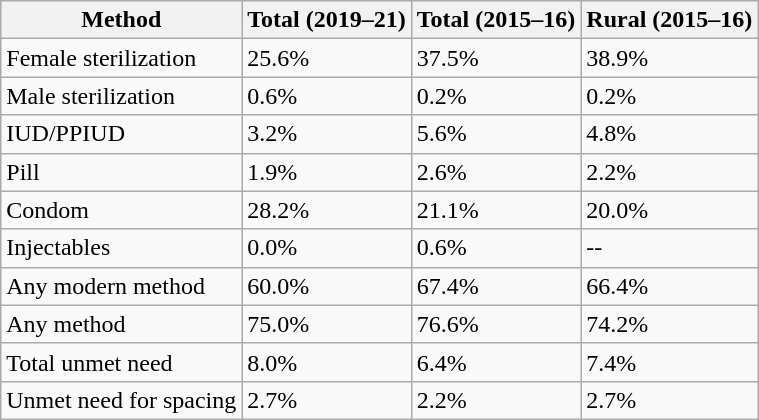<table class="wikitable sortable">
<tr>
<th>Method</th>
<th>Total (2019–21)</th>
<th>Total (2015–16)</th>
<th>Rural (2015–16)</th>
</tr>
<tr>
<td>Female sterilization</td>
<td>25.6%</td>
<td>37.5%</td>
<td>38.9%</td>
</tr>
<tr>
<td>Male sterilization</td>
<td>0.6%</td>
<td>0.2%</td>
<td>0.2%</td>
</tr>
<tr>
<td>IUD/PPIUD</td>
<td>3.2%</td>
<td>5.6%</td>
<td>4.8%</td>
</tr>
<tr>
<td>Pill</td>
<td>1.9%</td>
<td>2.6%</td>
<td>2.2%</td>
</tr>
<tr>
<td>Condom</td>
<td>28.2%</td>
<td>21.1%</td>
<td>20.0%</td>
</tr>
<tr>
<td>Injectables</td>
<td>0.0%</td>
<td>0.6%</td>
<td>--</td>
</tr>
<tr>
<td>Any modern method</td>
<td>60.0%</td>
<td>67.4%</td>
<td>66.4%</td>
</tr>
<tr>
<td>Any method</td>
<td>75.0%</td>
<td>76.6%</td>
<td>74.2%</td>
</tr>
<tr>
<td>Total unmet need</td>
<td>8.0%</td>
<td>6.4%</td>
<td>7.4%</td>
</tr>
<tr>
<td>Unmet need for spacing</td>
<td>2.7%</td>
<td>2.2%</td>
<td>2.7%</td>
</tr>
</table>
